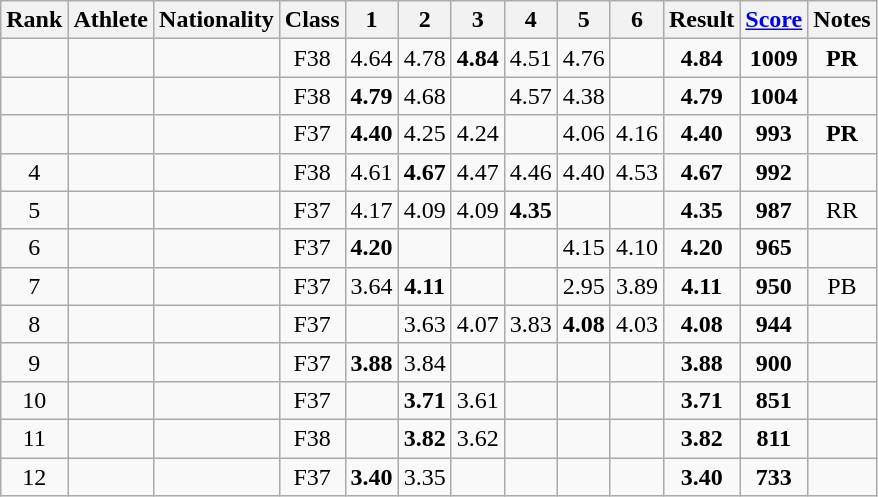<table class="wikitable sortable" style="text-align:center">
<tr>
<th>Rank</th>
<th>Athlete</th>
<th>Nationality</th>
<th>Class</th>
<th width="25">1</th>
<th width="25">2</th>
<th width="25">3</th>
<th width="25">4</th>
<th width="25">5</th>
<th width="25">6</th>
<th>Result</th>
<th><a href='#'>Score</a></th>
<th>Notes</th>
</tr>
<tr>
<td></td>
<td align=left></td>
<td align="left"></td>
<td>F38</td>
<td>4.64</td>
<td>4.78</td>
<td><strong>4.84</strong></td>
<td>4.51</td>
<td>4.76</td>
<td></td>
<td><strong>4.84</strong></td>
<td><strong>1009</strong></td>
<td><strong>PR</strong></td>
</tr>
<tr>
<td></td>
<td align=left></td>
<td align="left"></td>
<td>F38</td>
<td><strong>4.79</strong></td>
<td>4.68</td>
<td></td>
<td>4.57</td>
<td>4.38</td>
<td></td>
<td><strong>4.79</strong></td>
<td><strong>1004</strong></td>
<td></td>
</tr>
<tr>
<td></td>
<td align=left></td>
<td align="left"></td>
<td>F37</td>
<td><strong>4.40</strong></td>
<td>4.25</td>
<td>4.24</td>
<td></td>
<td>4.06</td>
<td>4.16</td>
<td><strong>4.40</strong></td>
<td><strong>993</strong></td>
<td><strong>PR</strong></td>
</tr>
<tr>
<td>4</td>
<td align=left></td>
<td align="left"></td>
<td>F38</td>
<td>4.61</td>
<td><strong>4.67</strong></td>
<td>4.47</td>
<td>4.46</td>
<td>4.40</td>
<td>4.53</td>
<td><strong>4.67</strong></td>
<td><strong>992</strong></td>
<td></td>
</tr>
<tr>
<td>5</td>
<td align=left></td>
<td align="left"></td>
<td>F37</td>
<td>4.17</td>
<td>4.09</td>
<td>4.09</td>
<td><strong>4.35</strong></td>
<td></td>
<td></td>
<td><strong>4.35</strong></td>
<td><strong>987</strong></td>
<td>RR</td>
</tr>
<tr>
<td>6</td>
<td align=left></td>
<td align="left"></td>
<td>F37</td>
<td><strong>4.20</strong></td>
<td></td>
<td></td>
<td></td>
<td>4.15</td>
<td>4.10</td>
<td><strong>4.20</strong></td>
<td><strong>965</strong></td>
<td></td>
</tr>
<tr>
<td>7</td>
<td align=left></td>
<td align="left"></td>
<td>F37</td>
<td>3.64</td>
<td><strong>4.11</strong></td>
<td></td>
<td></td>
<td>2.95</td>
<td>3.89</td>
<td><strong>4.11</strong></td>
<td><strong>950</strong></td>
<td>PB</td>
</tr>
<tr>
<td>8</td>
<td align=left></td>
<td align="left"></td>
<td>F37</td>
<td></td>
<td>3.63</td>
<td>4.07</td>
<td>3.83</td>
<td><strong>4.08</strong></td>
<td>4.03</td>
<td><strong>4.08</strong></td>
<td><strong>944</strong></td>
<td></td>
</tr>
<tr>
<td>9</td>
<td align=left></td>
<td align="left"></td>
<td>F37</td>
<td><strong>3.88</strong></td>
<td>3.84</td>
<td></td>
<td></td>
<td></td>
<td></td>
<td><strong>3.88</strong></td>
<td><strong>900</strong></td>
<td></td>
</tr>
<tr>
<td>10</td>
<td align=left></td>
<td align="left"></td>
<td>F37</td>
<td></td>
<td><strong>3.71</strong></td>
<td>3.61</td>
<td></td>
<td></td>
<td></td>
<td><strong>3.71</strong></td>
<td><strong>851</strong></td>
<td></td>
</tr>
<tr>
<td>11</td>
<td align=left></td>
<td align="left"></td>
<td>F38</td>
<td></td>
<td><strong>3.82</strong></td>
<td>3.62</td>
<td></td>
<td></td>
<td></td>
<td><strong>3.82</strong></td>
<td><strong>811</strong></td>
<td></td>
</tr>
<tr>
<td>12</td>
<td align=left></td>
<td align="left"></td>
<td>F37</td>
<td><strong>3.40</strong></td>
<td>3.35</td>
<td></td>
<td></td>
<td></td>
<td></td>
<td><strong>3.40</strong></td>
<td><strong>733</strong></td>
<td></td>
</tr>
</table>
